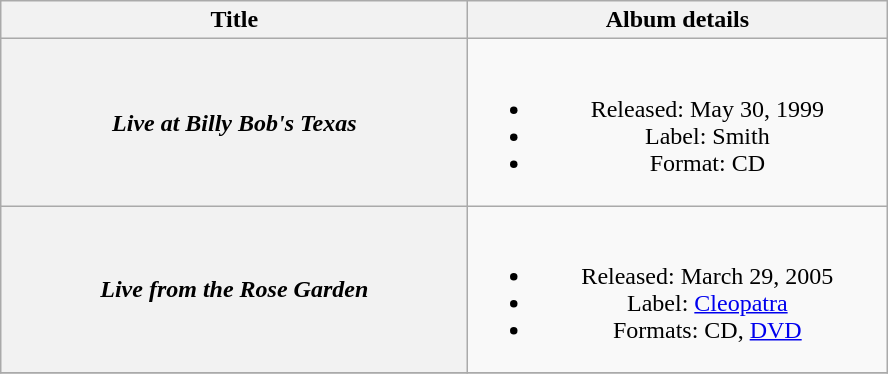<table class="wikitable plainrowheaders" style="text-align:center;">
<tr>
<th scope="col" style="width:19em;">Title</th>
<th scope="col" style="width:17em;">Album details</th>
</tr>
<tr>
<th scope="row"><em>Live at Billy Bob's Texas</em></th>
<td><br><ul><li>Released: May 30, 1999</li><li>Label: Smith</li><li>Format: CD</li></ul></td>
</tr>
<tr>
<th scope="row"><em>Live from the Rose Garden</em></th>
<td><br><ul><li>Released: March 29, 2005</li><li>Label: <a href='#'>Cleopatra</a></li><li>Formats: CD, <a href='#'>DVD</a></li></ul></td>
</tr>
<tr>
</tr>
</table>
